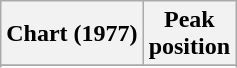<table class="wikitable">
<tr>
<th scope="col">Chart (1977)</th>
<th scope="col">Peak<br>position</th>
</tr>
<tr>
</tr>
<tr>
</tr>
</table>
